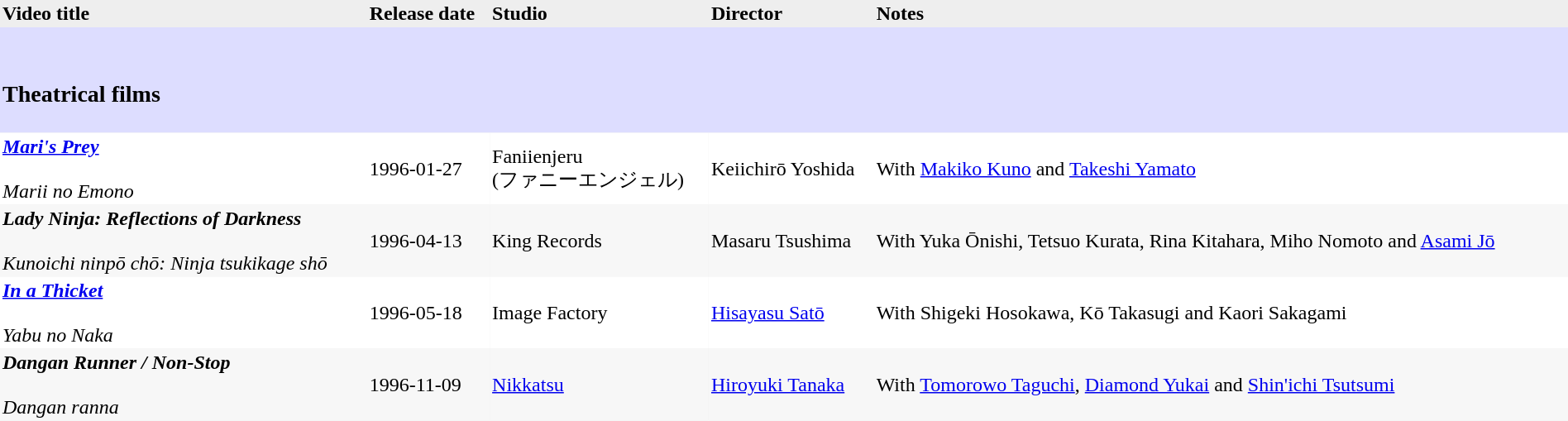<table cellpadding=2 style="width:100%; text-align:left; border-width:0px; border-collapse:collapse; background:#eee;">
<tr>
<th>Video title</th>
<th>Release date</th>
<th>Studio</th>
<th>Director</th>
<th>Notes</th>
</tr>
<tr>
<td colspan=6 style=background-color:#ddf;></td>
</tr>
<tr>
<td colspan=6 style=background-color:#ddf;><br><h3>Theatrical films</h3></td>
</tr>
<tr style=background:#fff;>
<td><strong><em><a href='#'>Mari's Prey</a></em></strong><br><br><em>Marii no Emono</em></td>
<td>1996-01-27</td>
<td>Faniienjeru<br>(ファニーエンジェル)</td>
<td>Keiichirō Yoshida</td>
<td>With <a href='#'>Makiko Kuno</a> and <a href='#'>Takeshi Yamato</a></td>
</tr>
<tr style=background:#f7f7f7;>
<td><strong><em>Lady Ninja: Reflections of Darkness</em></strong><br><br><em>Kunoichi ninpō chō: Ninja tsukikage shō</em></td>
<td>1996-04-13</td>
<td>King Records</td>
<td>Masaru Tsushima</td>
<td>With Yuka Ōnishi, Tetsuo Kurata, Rina Kitahara, Miho Nomoto and <a href='#'>Asami Jō</a></td>
</tr>
<tr style=background:#fff;>
<td><strong><em><a href='#'>In a Thicket</a></em></strong><br><br><em>Yabu no Naka</em></td>
<td>1996-05-18</td>
<td>Image Factory</td>
<td><a href='#'>Hisayasu Satō</a></td>
<td>With Shigeki Hosokawa, Kō Takasugi and Kaori Sakagami</td>
</tr>
<tr style=background:#f7f7f7;>
<td><strong><em>Dangan Runner / Non-Stop</em></strong><br><br><em>Dangan ranna</em></td>
<td>1996-11-09</td>
<td><a href='#'>Nikkatsu</a></td>
<td><a href='#'>Hiroyuki Tanaka</a></td>
<td>With <a href='#'>Tomorowo Taguchi</a>, <a href='#'>Diamond Yukai</a> and <a href='#'>Shin'ichi Tsutsumi</a></td>
</tr>
</table>
